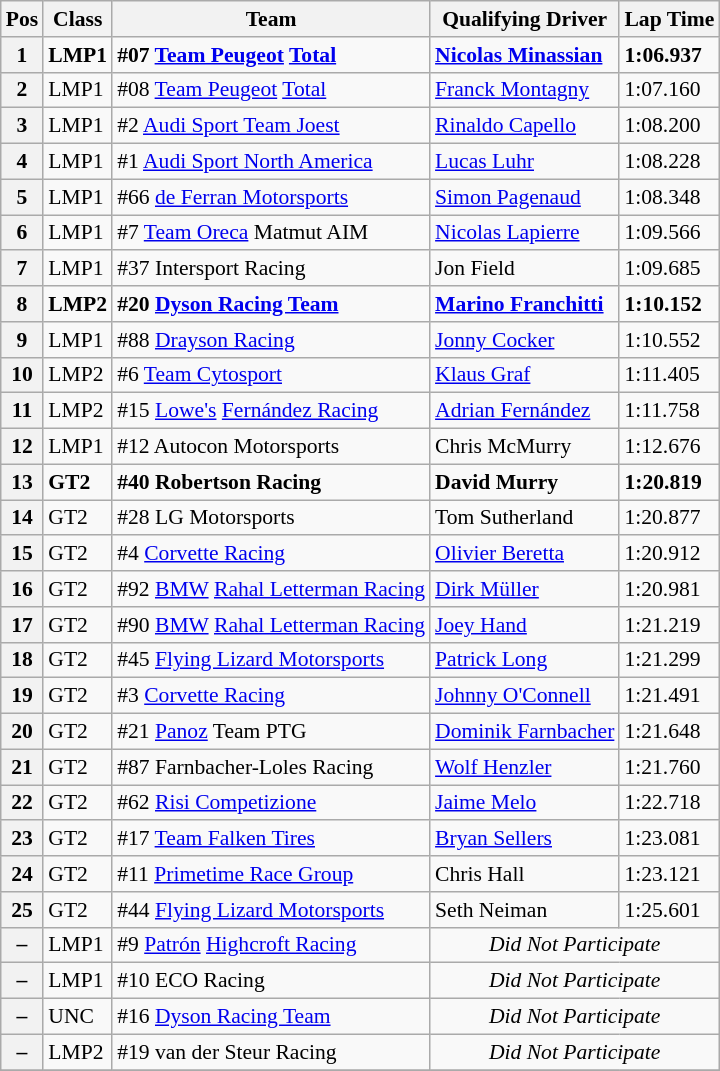<table class="wikitable" style="font-size: 90%;">
<tr>
<th>Pos</th>
<th>Class</th>
<th>Team</th>
<th>Qualifying Driver</th>
<th>Lap Time</th>
</tr>
<tr style="font-weight:bold">
<th>1</th>
<td>LMP1</td>
<td>#07 <a href='#'>Team Peugeot</a> <a href='#'>Total</a></td>
<td><a href='#'>Nicolas Minassian</a></td>
<td>1:06.937</td>
</tr>
<tr>
<th>2</th>
<td>LMP1</td>
<td>#08 <a href='#'>Team Peugeot</a> <a href='#'>Total</a></td>
<td><a href='#'>Franck Montagny</a></td>
<td>1:07.160</td>
</tr>
<tr>
<th>3</th>
<td>LMP1</td>
<td>#2 <a href='#'>Audi Sport Team Joest</a></td>
<td><a href='#'>Rinaldo Capello</a></td>
<td>1:08.200</td>
</tr>
<tr>
<th>4</th>
<td>LMP1</td>
<td>#1 <a href='#'>Audi Sport North America</a></td>
<td><a href='#'>Lucas Luhr</a></td>
<td>1:08.228</td>
</tr>
<tr>
<th>5</th>
<td>LMP1</td>
<td>#66 <a href='#'>de Ferran Motorsports</a></td>
<td><a href='#'>Simon Pagenaud</a></td>
<td>1:08.348</td>
</tr>
<tr>
<th>6</th>
<td>LMP1</td>
<td>#7 <a href='#'>Team Oreca</a> Matmut AIM</td>
<td><a href='#'>Nicolas Lapierre</a></td>
<td>1:09.566</td>
</tr>
<tr>
<th>7</th>
<td>LMP1</td>
<td>#37 Intersport Racing</td>
<td>Jon Field</td>
<td>1:09.685</td>
</tr>
<tr style="font-weight:bold">
<th>8</th>
<td>LMP2</td>
<td>#20 <a href='#'>Dyson Racing Team</a></td>
<td><a href='#'>Marino Franchitti</a></td>
<td>1:10.152</td>
</tr>
<tr>
<th>9</th>
<td>LMP1</td>
<td>#88 <a href='#'>Drayson Racing</a></td>
<td><a href='#'>Jonny Cocker</a></td>
<td>1:10.552</td>
</tr>
<tr>
<th>10</th>
<td>LMP2</td>
<td>#6 <a href='#'>Team Cytosport</a></td>
<td><a href='#'>Klaus Graf</a></td>
<td>1:11.405</td>
</tr>
<tr>
<th>11</th>
<td>LMP2</td>
<td>#15 <a href='#'>Lowe's</a> <a href='#'>Fernández Racing</a></td>
<td><a href='#'>Adrian Fernández</a></td>
<td>1:11.758</td>
</tr>
<tr>
<th>12</th>
<td>LMP1</td>
<td>#12 Autocon Motorsports</td>
<td>Chris McMurry</td>
<td>1:12.676</td>
</tr>
<tr style="font-weight:bold">
<th>13</th>
<td>GT2</td>
<td>#40 Robertson Racing</td>
<td>David Murry</td>
<td>1:20.819</td>
</tr>
<tr>
<th>14</th>
<td>GT2</td>
<td>#28 LG Motorsports</td>
<td>Tom Sutherland</td>
<td>1:20.877</td>
</tr>
<tr>
<th>15</th>
<td>GT2</td>
<td>#4 <a href='#'>Corvette Racing</a></td>
<td><a href='#'>Olivier Beretta</a></td>
<td>1:20.912</td>
</tr>
<tr>
<th>16</th>
<td>GT2</td>
<td>#92 <a href='#'>BMW</a> <a href='#'>Rahal Letterman Racing</a></td>
<td><a href='#'>Dirk Müller</a></td>
<td>1:20.981</td>
</tr>
<tr>
<th>17</th>
<td>GT2</td>
<td>#90 <a href='#'>BMW</a> <a href='#'>Rahal Letterman Racing</a></td>
<td><a href='#'>Joey Hand</a></td>
<td>1:21.219</td>
</tr>
<tr>
<th>18</th>
<td>GT2</td>
<td>#45 <a href='#'>Flying Lizard Motorsports</a></td>
<td><a href='#'>Patrick Long</a></td>
<td>1:21.299</td>
</tr>
<tr>
<th>19</th>
<td>GT2</td>
<td>#3 <a href='#'>Corvette Racing</a></td>
<td><a href='#'>Johnny O'Connell</a></td>
<td>1:21.491</td>
</tr>
<tr>
<th>20</th>
<td>GT2</td>
<td>#21 <a href='#'>Panoz</a> Team PTG</td>
<td><a href='#'>Dominik Farnbacher</a></td>
<td>1:21.648</td>
</tr>
<tr>
<th>21</th>
<td>GT2</td>
<td>#87 Farnbacher-Loles Racing</td>
<td><a href='#'>Wolf Henzler</a></td>
<td>1:21.760</td>
</tr>
<tr>
<th>22</th>
<td>GT2</td>
<td>#62 <a href='#'>Risi Competizione</a></td>
<td><a href='#'>Jaime Melo</a></td>
<td>1:22.718</td>
</tr>
<tr>
<th>23</th>
<td>GT2</td>
<td>#17 <a href='#'>Team Falken Tires</a></td>
<td><a href='#'>Bryan Sellers</a></td>
<td>1:23.081</td>
</tr>
<tr>
<th>24</th>
<td>GT2</td>
<td>#11 <a href='#'>Primetime Race Group</a></td>
<td>Chris Hall</td>
<td>1:23.121</td>
</tr>
<tr>
<th>25</th>
<td>GT2</td>
<td>#44 <a href='#'>Flying Lizard Motorsports</a></td>
<td>Seth Neiman</td>
<td>1:25.601</td>
</tr>
<tr>
<th>–</th>
<td>LMP1</td>
<td>#9 <a href='#'>Patrón</a> <a href='#'>Highcroft Racing</a></td>
<td colspan=2 align="center"><em>Did Not Participate</em></td>
</tr>
<tr>
<th>–</th>
<td>LMP1</td>
<td>#10 ECO Racing</td>
<td colspan=2 align="center"><em>Did Not Participate</em></td>
</tr>
<tr>
<th>–</th>
<td>UNC</td>
<td>#16 <a href='#'>Dyson Racing Team</a></td>
<td colspan=2 align="center"><em>Did Not Participate</em></td>
</tr>
<tr>
<th>–</th>
<td>LMP2</td>
<td>#19 van der Steur Racing</td>
<td colspan=2 align="center"><em>Did Not Participate</em></td>
</tr>
<tr>
</tr>
</table>
